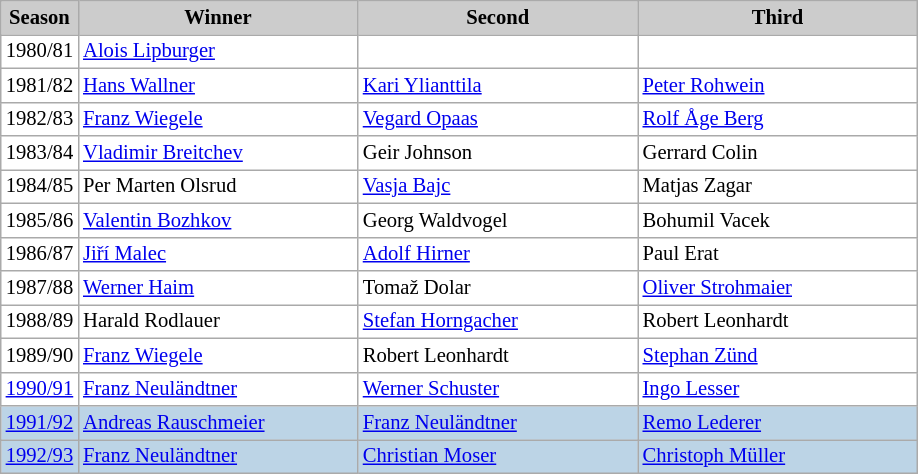<table class="wikitable plainrowheaders" style="background:#fff; font-size:86%; line-height:16px; border:grey solid 1px; border-collapse:collapse;">
<tr>
<th style="background:#ccc;" width="45">Season</th>
<th style="background:#ccc;" width="180">Winner</th>
<th style="background:#ccc;" width="180">Second</th>
<th style="background:#ccc;" width="180">Third</th>
</tr>
<tr>
<td align="center">1980/81</td>
<td> <a href='#'>Alois Lipburger</a></td>
<td></td>
<td></td>
</tr>
<tr>
<td align="center">1981/82</td>
<td> <a href='#'>Hans Wallner</a></td>
<td> <a href='#'>Kari Ylianttila</a></td>
<td> <a href='#'>Peter Rohwein</a></td>
</tr>
<tr>
<td align="center">1982/83</td>
<td> <a href='#'>Franz Wiegele</a></td>
<td> <a href='#'>Vegard Opaas</a></td>
<td> <a href='#'>Rolf Åge Berg</a></td>
</tr>
<tr>
<td align="center">1983/84</td>
<td> <a href='#'>Vladimir Breitchev</a></td>
<td> Geir Johnson</td>
<td> Gerrard Colin</td>
</tr>
<tr>
<td align="center">1984/85</td>
<td> Per Marten Olsrud</td>
<td> <a href='#'>Vasja Bajc</a></td>
<td> Matjas Zagar</td>
</tr>
<tr>
<td align="center">1985/86</td>
<td> <a href='#'>Valentin Bozhkov</a></td>
<td> Georg Waldvogel</td>
<td> Bohumil Vacek</td>
</tr>
<tr>
<td align="center">1986/87</td>
<td> <a href='#'>Jiří Malec</a></td>
<td> <a href='#'>Adolf Hirner</a></td>
<td> Paul Erat</td>
</tr>
<tr>
<td align="center">1987/88</td>
<td> <a href='#'>Werner Haim</a></td>
<td> Tomaž Dolar</td>
<td> <a href='#'>Oliver Strohmaier</a></td>
</tr>
<tr>
<td align="center">1988/89</td>
<td> Harald Rodlauer</td>
<td> <a href='#'>Stefan Horngacher</a></td>
<td> Robert Leonhardt</td>
</tr>
<tr>
<td align="center">1989/90</td>
<td> <a href='#'>Franz Wiegele</a></td>
<td> Robert Leonhardt</td>
<td> <a href='#'>Stephan Zünd</a></td>
</tr>
<tr>
<td align="center"><a href='#'>1990/91</a></td>
<td> <a href='#'>Franz Neuländtner</a></td>
<td> <a href='#'>Werner Schuster</a></td>
<td> <a href='#'>Ingo Lesser</a></td>
</tr>
<tr bgcolor="#BCD4E6">
<td align="center"><a href='#'>1991/92</a></td>
<td> <a href='#'>Andreas Rauschmeier</a></td>
<td> <a href='#'>Franz Neuländtner</a></td>
<td> <a href='#'>Remo Lederer</a></td>
</tr>
<tr bgcolor="#BCD4E6">
<td align="center"><a href='#'>1992/93</a></td>
<td> <a href='#'>Franz Neuländtner</a></td>
<td> <a href='#'>Christian Moser</a></td>
<td> <a href='#'>Christoph Müller</a></td>
</tr>
</table>
